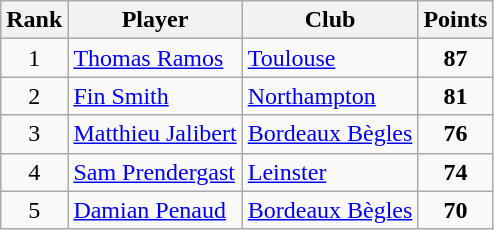<table class="wikitable" style="text-align:center">
<tr>
<th>Rank</th>
<th>Player</th>
<th>Club</th>
<th>Points</th>
</tr>
<tr>
<td>1</td>
<td align=left> <a href='#'>Thomas Ramos</a></td>
<td align=left> <a href='#'>Toulouse</a></td>
<td><strong>87</strong></td>
</tr>
<tr>
<td>2</td>
<td align=left> <a href='#'>Fin Smith</a></td>
<td align=left> <a href='#'>Northampton</a></td>
<td><strong>81</strong></td>
</tr>
<tr>
<td>3</td>
<td align=left> <a href='#'>Matthieu Jalibert</a></td>
<td align=left> <a href='#'>Bordeaux Bègles</a></td>
<td><strong>76</strong></td>
</tr>
<tr>
<td>4</td>
<td align=left> <a href='#'>Sam Prendergast</a></td>
<td align=left> <a href='#'>Leinster</a></td>
<td><strong>74</strong></td>
</tr>
<tr>
<td>5</td>
<td align=left> <a href='#'>Damian Penaud</a></td>
<td align=left> <a href='#'>Bordeaux Bègles</a></td>
<td><strong>70</strong></td>
</tr>
</table>
